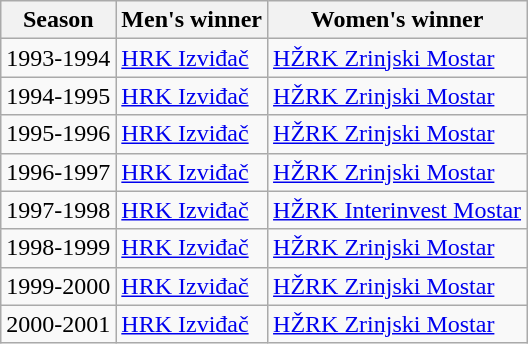<table class="wikitable">
<tr>
<th>Season</th>
<th>Men's winner</th>
<th>Women's winner</th>
</tr>
<tr>
<td>1993-1994</td>
<td><a href='#'>HRK Izviđač</a></td>
<td><a href='#'>HŽRK Zrinjski Mostar</a></td>
</tr>
<tr>
<td>1994-1995</td>
<td><a href='#'>HRK Izviđač</a></td>
<td><a href='#'>HŽRK Zrinjski Mostar</a></td>
</tr>
<tr>
<td>1995-1996</td>
<td><a href='#'>HRK Izviđač</a></td>
<td><a href='#'>HŽRK Zrinjski Mostar</a></td>
</tr>
<tr>
<td>1996-1997</td>
<td><a href='#'>HRK Izviđač</a></td>
<td><a href='#'>HŽRK Zrinjski Mostar</a></td>
</tr>
<tr>
<td>1997-1998</td>
<td><a href='#'>HRK Izviđač</a></td>
<td><a href='#'>HŽRK Interinvest Mostar</a></td>
</tr>
<tr>
<td>1998-1999</td>
<td><a href='#'>HRK Izviđač</a></td>
<td><a href='#'>HŽRK Zrinjski Mostar</a></td>
</tr>
<tr>
<td>1999-2000</td>
<td><a href='#'>HRK Izviđač</a></td>
<td><a href='#'>HŽRK Zrinjski Mostar</a></td>
</tr>
<tr>
<td>2000-2001</td>
<td><a href='#'>HRK Izviđač</a></td>
<td><a href='#'>HŽRK Zrinjski Mostar</a></td>
</tr>
</table>
